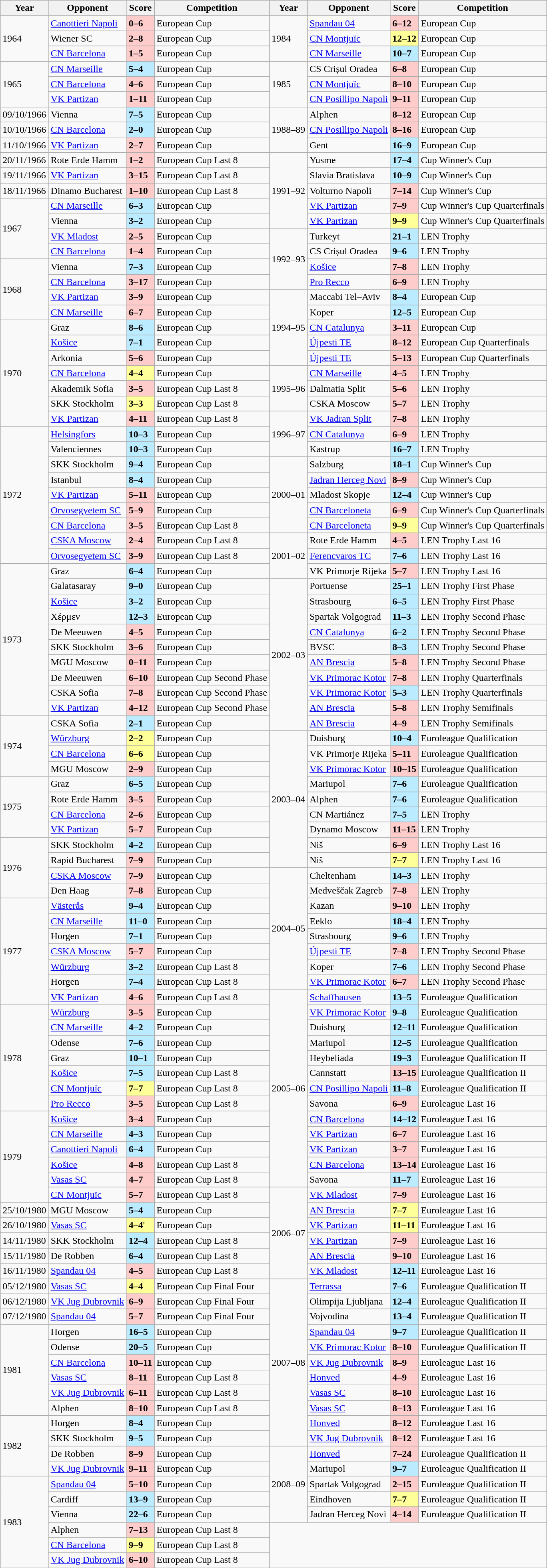<table class="wikitable">
<tr>
<th>Year</th>
<th>Opponent</th>
<th>Score</th>
<th>Competition</th>
<th>Year</th>
<th>Opponent</th>
<th>Score</th>
<th>Competition</th>
</tr>
<tr>
<td rowspan="3">1964</td>
<td> <a href='#'>Canottieri Napoli</a></td>
<td bgcolor="FFCCCC"><strong>0–6</strong></td>
<td>European Cup</td>
<td rowspan="3">1984</td>
<td> <a href='#'>Spandau 04</a></td>
<td bgcolor="FFCCCC"><strong>6–12</strong></td>
<td>European Cup</td>
</tr>
<tr>
<td> Wiener SC</td>
<td bgcolor="FFCCCC"><strong>2–8</strong></td>
<td>European Cup</td>
<td> <a href='#'>CN Montjuïc</a></td>
<td bgcolor="FFFF99"><strong>12–12</strong></td>
<td>European Cup</td>
</tr>
<tr>
<td> <a href='#'>CN Barcelona</a></td>
<td bgcolor="FFCCCC"><strong>1–5</strong></td>
<td>European Cup</td>
<td> <a href='#'>CN Marseille</a></td>
<td bgcolor="BBEBFF"><strong>10–7</strong></td>
<td>European Cup</td>
</tr>
<tr>
<td rowspan="3">1965</td>
<td> <a href='#'>CN Marseille</a></td>
<td bgcolor="BBEBFF"><strong>5–4</strong></td>
<td>European Cup</td>
<td rowspan="3">1985</td>
<td> CS Crișul Oradea</td>
<td bgcolor="FFCCCC"><strong>6–8</strong></td>
<td>European Cup</td>
</tr>
<tr>
<td> <a href='#'>CN Barcelona</a></td>
<td bgcolor="FFCCCC"><strong>4–6</strong></td>
<td>European Cup</td>
<td> <a href='#'>CN Montjuïc</a></td>
<td bgcolor="FFCCCC"><strong>8–10</strong></td>
<td>European Cup</td>
</tr>
<tr>
<td> <a href='#'>VK Partizan</a></td>
<td bgcolor="FFCCCC"><strong>1–11</strong></td>
<td>European Cup</td>
<td> <a href='#'>CN Posillipo Napoli</a></td>
<td bgcolor="FFCCCC"><strong>9–11</strong></td>
<td>European Cup</td>
</tr>
<tr>
<td>09/10/1966</td>
<td> Vienna</td>
<td bgcolor="BBEBFF"><strong>7–5</strong></td>
<td>European Cup</td>
<td rowspan="3">1988–89</td>
<td> Alphen</td>
<td bgcolor="FFCCCC"><strong>8–12</strong></td>
<td>European Cup</td>
</tr>
<tr>
<td>10/10/1966</td>
<td> <a href='#'>CN Barcelona</a></td>
<td bgcolor="BBEBFF"><strong>2–0</strong></td>
<td>European Cup</td>
<td> <a href='#'>CN Posillipo Napoli</a></td>
<td bgcolor="FFCCCC"><strong>8–16</strong></td>
<td>European Cup</td>
</tr>
<tr>
<td>11/10/1966</td>
<td> <a href='#'>VK Partizan</a></td>
<td bgcolor="FFCCCC"><strong>2–7</strong></td>
<td>European Cup</td>
<td> Gent</td>
<td bgcolor="BBEBFF"><strong>16–9</strong></td>
<td>European Cup</td>
</tr>
<tr>
<td>20/11/1966</td>
<td> Rote Erde Hamm</td>
<td bgcolor="FFCCCC"><strong>1–2</strong></td>
<td>European Cup Last 8</td>
<td rowspan="5">1991–92</td>
<td> Yusme</td>
<td bgcolor="BBEBFF"><strong>17–4</strong></td>
<td>Cup Winner's Cup</td>
</tr>
<tr>
<td>19/11/1966</td>
<td> <a href='#'>VK Partizan</a></td>
<td bgcolor="FFCCCC"><strong>3–15</strong></td>
<td>European Cup Last 8</td>
<td> Slavia Bratislava</td>
<td bgcolor="BBEBFF"><strong>10–9</strong></td>
<td>Cup Winner's Cup</td>
</tr>
<tr>
<td>18/11/1966</td>
<td> Dinamo Bucharest</td>
<td bgcolor="FFCCCC"><strong>1–10</strong></td>
<td>European Cup Last 8</td>
<td> Volturno Napoli</td>
<td bgcolor="FFCCCC"><strong>7–14</strong></td>
<td>Cup Winner's Cup</td>
</tr>
<tr>
<td rowspan="4">1967</td>
<td> <a href='#'>CN Marseille</a></td>
<td bgcolor="BBEBFF"><strong>6–3</strong></td>
<td>European Cup</td>
<td> <a href='#'>VK Partizan</a></td>
<td bgcolor="FFCCCC"><strong>7–9</strong></td>
<td>Cup Winner's Cup Quarterfinals</td>
</tr>
<tr>
<td> Vienna</td>
<td bgcolor="BBEBFF"><strong>3–2</strong></td>
<td>European Cup</td>
<td> <a href='#'>VK Partizan</a></td>
<td bgcolor="FFFF99"><strong>9–9</strong></td>
<td>Cup Winner's Cup Quarterfinals</td>
</tr>
<tr>
<td> <a href='#'>VK Mladost</a></td>
<td bgcolor="FFCCCC"><strong>2–5</strong></td>
<td>European Cup</td>
<td rowspan="4">1992–93</td>
<td> Turkeyt</td>
<td bgcolor="BBEBFF"><strong>21–1</strong></td>
<td>LEN Trophy</td>
</tr>
<tr>
<td> <a href='#'>CN Barcelona</a></td>
<td bgcolor="FFCCCC"><strong>1–4</strong></td>
<td>European Cup</td>
<td> CS Crișul Oradea</td>
<td bgcolor="BBEBFF"><strong>9–6</strong></td>
<td>LEN Trophy</td>
</tr>
<tr>
<td rowspan="4">1968</td>
<td> Vienna</td>
<td bgcolor="BBEBFF"><strong>7–3</strong></td>
<td>European Cup</td>
<td> <a href='#'>Košice</a></td>
<td bgcolor="FFCCCC"><strong>7–8</strong></td>
<td>LEN Trophy</td>
</tr>
<tr>
<td> <a href='#'>CN Barcelona</a></td>
<td bgcolor="FFCCCC"><strong>3–17</strong></td>
<td>European Cup</td>
<td> <a href='#'>Pro Recco</a></td>
<td bgcolor="FFCCCC"><strong>6–9</strong></td>
<td>LEN Trophy</td>
</tr>
<tr>
<td> <a href='#'>VK Partizan</a></td>
<td bgcolor="FFCCCC"><strong>3–9</strong></td>
<td>European Cup</td>
<td rowspan="5">1994–95</td>
<td> Maccabi Tel–Aviv</td>
<td bgcolor="BBEBFF"><strong>8–4</strong></td>
<td>European Cup</td>
</tr>
<tr>
<td> <a href='#'>CN Marseille</a></td>
<td bgcolor="FFCCCC"><strong>6–7</strong></td>
<td>European Cup</td>
<td> Koper</td>
<td bgcolor="BBEBFF"><strong>12–5</strong></td>
<td>European Cup</td>
</tr>
<tr>
<td rowspan="7">1970</td>
<td> Graz</td>
<td bgcolor="BBEBFF"><strong>8–6</strong></td>
<td>European Cup</td>
<td> <a href='#'>CN Catalunya</a></td>
<td bgcolor="FFCCCC"><strong>3–11</strong></td>
<td>European Cup</td>
</tr>
<tr>
<td> <a href='#'>Košice</a></td>
<td bgcolor="BBEBFF"><strong>7–1</strong></td>
<td>European Cup</td>
<td> <a href='#'>Újpesti TE</a></td>
<td bgcolor="FFCCCC"><strong>8–12</strong></td>
<td>European Cup Quarterfinals</td>
</tr>
<tr>
<td> Arkonia</td>
<td bgcolor="FFCCCC"><strong>5–6</strong></td>
<td>European Cup</td>
<td> <a href='#'>Újpesti TE</a></td>
<td bgcolor="FFCCCC"><strong>5–13</strong></td>
<td>European Cup Quarterfinals</td>
</tr>
<tr>
<td> <a href='#'>CN Barcelona</a></td>
<td bgcolor="FFFF99"><strong>4–4</strong></td>
<td>European Cup</td>
<td rowspan="3">1995–96</td>
<td> <a href='#'>CN Marseille</a></td>
<td bgcolor="FFCCCC"><strong>4–5</strong></td>
<td>LEN Trophy</td>
</tr>
<tr>
<td> Akademik Sofia</td>
<td bgcolor="FFCCCC"><strong>3–5</strong></td>
<td>European Cup Last 8</td>
<td> Dalmatia Split</td>
<td bgcolor="FFCCCC"><strong>5–6</strong></td>
<td>LEN Trophy</td>
</tr>
<tr>
<td> SKK Stockholm</td>
<td bgcolor="FFFF99"><strong>3–3</strong></td>
<td>European Cup Last 8</td>
<td> CSKA Moscow</td>
<td bgcolor="FFCCCC"><strong>5–7</strong></td>
<td>LEN Trophy</td>
</tr>
<tr>
<td> <a href='#'>VK Partizan</a></td>
<td bgcolor="FFCCCC"><strong>4–11</strong></td>
<td>European Cup Last 8</td>
<td rowspan="3">1996–97</td>
<td> <a href='#'>VK Jadran Split</a></td>
<td bgcolor="FFCCCC"><strong>7–8</strong></td>
<td>LEN Trophy</td>
</tr>
<tr>
<td rowspan="9">1972</td>
<td> <a href='#'>Helsingfors</a></td>
<td bgcolor="BBEBFF"><strong>10–3</strong></td>
<td>European Cup</td>
<td> <a href='#'>CN Catalunya</a></td>
<td bgcolor="FFCCCC"><strong>6–9</strong></td>
<td>LEN Trophy</td>
</tr>
<tr>
<td> Valenciennes</td>
<td bgcolor="BBEBFF"><strong>10–3</strong></td>
<td>European Cup</td>
<td> Kastrup</td>
<td bgcolor="BBEBFF"><strong>16–7</strong></td>
<td>LEN Trophy</td>
</tr>
<tr>
<td> SKK Stockholm</td>
<td bgcolor="BBEBFF"><strong>9–4</strong></td>
<td>European Cup</td>
<td rowspan="5">2000–01</td>
<td> Salzburg</td>
<td bgcolor="BBEBFF"><strong>18–1</strong></td>
<td>Cup Winner's Cup</td>
</tr>
<tr>
<td> Istanbul</td>
<td bgcolor="BBEBFF"><strong>8–4</strong></td>
<td>European Cup</td>
<td> <a href='#'>Jadran Herceg Novi</a></td>
<td bgcolor="FFCCCC"><strong>8–9</strong></td>
<td>Cup Winner's Cup</td>
</tr>
<tr>
<td> <a href='#'>VK Partizan</a></td>
<td bgcolor="FFCCCC"><strong>5–11</strong></td>
<td>European Cup</td>
<td> Mladost Skopje</td>
<td bgcolor="BBEBFF"><strong>12–4</strong></td>
<td>Cup Winner's Cup</td>
</tr>
<tr>
<td> <a href='#'>Orvosegyetem SC</a></td>
<td bgcolor="FFCCCC"><strong>5–9</strong></td>
<td>European Cup</td>
<td> <a href='#'>CN Barceloneta</a></td>
<td bgcolor="FFCCCC"><strong>6–9</strong></td>
<td>Cup Winner's Cup Quarterfinals</td>
</tr>
<tr>
<td> <a href='#'>CN Barcelona</a></td>
<td bgcolor="FFCCCC"><strong>3–5</strong></td>
<td>European Cup Last 8</td>
<td> <a href='#'>CN Barceloneta</a></td>
<td bgcolor="FFFF99"><strong>9–9</strong></td>
<td>Cup Winner's Cup Quarterfinals</td>
</tr>
<tr>
<td> <a href='#'>CSKA Moscow</a></td>
<td bgcolor="FFCCCC"><strong>2–4</strong></td>
<td>European Cup Last 8</td>
<td rowspan="3">2001–02</td>
<td> Rote Erde Hamm</td>
<td bgcolor="FFCCCC"><strong>4–5</strong></td>
<td>LEN Trophy Last 16</td>
</tr>
<tr>
<td> <a href='#'>Orvosegyetem SC</a></td>
<td bgcolor="FFCCCC"><strong>3–9</strong></td>
<td>European Cup Last 8</td>
<td> <a href='#'>Ferencvaros TC</a></td>
<td bgcolor="BBEBFF"><strong>7–6</strong></td>
<td>LEN Trophy Last 16</td>
</tr>
<tr>
<td rowspan="10">1973</td>
<td> Graz</td>
<td bgcolor="BBEBFF"><strong>6–4</strong></td>
<td>European Cup</td>
<td> VK Primorje Rijeka</td>
<td bgcolor="FFCCCC"><strong>5–7</strong></td>
<td>LEN Trophy Last 16</td>
</tr>
<tr>
<td> Galatasaray</td>
<td bgcolor="BBEBFF"><strong>9–0</strong></td>
<td>European Cup</td>
<td rowspan="10">2002–03</td>
<td> Portuense</td>
<td bgcolor="BBEBFF"><strong>25–1</strong></td>
<td>LEN Trophy First Phase</td>
</tr>
<tr>
<td> <a href='#'>Košice</a></td>
<td bgcolor="BBEBFF"><strong>3–2</strong></td>
<td>European Cup</td>
<td> Strasbourg</td>
<td bgcolor="BBEBFF"><strong>6–5</strong></td>
<td>LEN Trophy First Phase</td>
</tr>
<tr>
<td> Χέρμεν</td>
<td bgcolor="BBEBFF"><strong>12–3</strong></td>
<td>European Cup</td>
<td> Spartak Volgograd</td>
<td bgcolor="BBEBFF"><strong>11–3</strong></td>
<td>LEN Trophy Second Phase</td>
</tr>
<tr>
<td> De Meeuwen</td>
<td bgcolor="FFCCCC"><strong>4–5</strong></td>
<td>European Cup</td>
<td> <a href='#'>CN Catalunya</a></td>
<td bgcolor="BBEBFF"><strong>6–2</strong></td>
<td>LEN Trophy Second Phase</td>
</tr>
<tr>
<td> SKK Stockholm</td>
<td bgcolor="FFCCCC"><strong>3–6</strong></td>
<td>European Cup</td>
<td> BVSC</td>
<td bgcolor="BBEBFF"><strong>8–3</strong></td>
<td>LEN Trophy Second Phase</td>
</tr>
<tr>
<td> MGU Moscow</td>
<td bgcolor="FFCCCC"><strong>0–11</strong></td>
<td>European Cup</td>
<td> <a href='#'>AN Brescia</a></td>
<td bgcolor="FFCCCC"><strong>5–8</strong></td>
<td>LEN Trophy Second Phase</td>
</tr>
<tr>
<td> De Meeuwen</td>
<td bgcolor="FFCCCC"><strong>6–10</strong></td>
<td>European Cup Second Phase</td>
<td> <a href='#'>VK Primorac Kotor</a></td>
<td bgcolor="FFCCCC"><strong>7–8</strong></td>
<td>LEN Trophy Quarterfinals</td>
</tr>
<tr>
<td> CSKA Sofia</td>
<td bgcolor="FFCCCC"><strong>7–8</strong></td>
<td>European Cup Second Phase</td>
<td> <a href='#'>VK Primorac Kotor</a></td>
<td bgcolor="BBEBFF"><strong>5–3</strong></td>
<td>LEN Trophy Quarterfinals</td>
</tr>
<tr>
<td> <a href='#'>VK Partizan</a></td>
<td bgcolor="FFCCCC"><strong>4–12</strong></td>
<td>European Cup Second Phase</td>
<td> <a href='#'>AN Brescia</a></td>
<td bgcolor="FFCCCC"><strong>5–8</strong></td>
<td>LEN Trophy Semifinals</td>
</tr>
<tr>
<td rowspan="4">1974</td>
<td> CSKA Sofia</td>
<td bgcolor="BBEBFF"><strong>2–1</strong></td>
<td>European Cup</td>
<td> <a href='#'>AN Brescia</a></td>
<td bgcolor="FFCCCC"><strong>4–9</strong></td>
<td>LEN Trophy Semifinals</td>
</tr>
<tr>
<td> <a href='#'>Würzburg</a></td>
<td bgcolor="FFFF99"><strong>2–2</strong></td>
<td>European Cup</td>
<td rowspan="9">2003–04</td>
<td> Duisburg</td>
<td bgcolor="BBEBFF"><strong>10–4</strong></td>
<td>Euroleague Qualification</td>
</tr>
<tr>
<td> <a href='#'>CN Barcelona</a></td>
<td bgcolor="FFFF99"><strong>6–6</strong></td>
<td>European Cup</td>
<td> VK Primorje Rijeka</td>
<td bgcolor="FFCCCC"><strong>5–11</strong></td>
<td>Euroleague Qualification</td>
</tr>
<tr>
<td> MGU Moscow</td>
<td bgcolor="FFCCCC"><strong>2–9</strong></td>
<td>European Cup</td>
<td> <a href='#'>VK Primorac Kotor</a></td>
<td bgcolor="FFCCCC"><strong>10–15</strong></td>
<td>Euroleague Qualification</td>
</tr>
<tr>
<td rowspan="4">1975</td>
<td> Graz</td>
<td bgcolor="BBEBFF"><strong>6–5</strong></td>
<td>European Cup</td>
<td> Mariupol</td>
<td bgcolor="BBEBFF"><strong>7–6</strong></td>
<td>Euroleague Qualification</td>
</tr>
<tr>
<td> Rote Erde Hamm</td>
<td bgcolor="FFCCCC"><strong>3–5</strong></td>
<td>European Cup</td>
<td> Alphen</td>
<td bgcolor="BBEBFF"><strong>7–6</strong></td>
<td>Euroleague Qualification</td>
</tr>
<tr>
<td> <a href='#'>CN Barcelona</a></td>
<td bgcolor="FFCCCC"><strong>2–6</strong></td>
<td>European Cup</td>
<td> CN Martiánez</td>
<td bgcolor="BBEBFF"><strong>7–5</strong></td>
<td>LEN Trophy</td>
</tr>
<tr>
<td> <a href='#'>VK Partizan</a></td>
<td bgcolor="FFCCCC"><strong>5–7</strong></td>
<td>European Cup</td>
<td> Dynamo Moscow</td>
<td bgcolor="FFCCCC"><strong>11–15</strong></td>
<td>LEN Trophy</td>
</tr>
<tr>
<td rowspan="4">1976</td>
<td> SKK Stockholm</td>
<td bgcolor="BBEBFF"><strong>4–2</strong></td>
<td>European Cup</td>
<td> Niš</td>
<td bgcolor="FFCCCC"><strong>6–9</strong></td>
<td>LEN Trophy Last 16</td>
</tr>
<tr>
<td> Rapid Bucharest</td>
<td bgcolor="FFCCCC"><strong>7–9</strong></td>
<td>European Cup</td>
<td> Niš</td>
<td bgcolor="FFFF99"><strong>7–7</strong></td>
<td>LEN Trophy Last 16</td>
</tr>
<tr>
<td> <a href='#'>CSKA Moscow</a></td>
<td bgcolor="FFCCCC"><strong>7–9</strong></td>
<td>European Cup</td>
<td rowspan="8">2004–05</td>
<td> Cheltenham</td>
<td bgcolor="BBEBFF"><strong>14–3</strong></td>
<td>LEN Trophy</td>
</tr>
<tr>
<td> Den Haag</td>
<td bgcolor="FFCCCC"><strong>7–8</strong></td>
<td>European Cup</td>
<td> Medveščak Zagreb</td>
<td bgcolor="FFCCCC"><strong>7–8</strong></td>
<td>LEN Trophy</td>
</tr>
<tr>
<td rowspan="7">1977</td>
<td> <a href='#'>Västerås</a></td>
<td bgcolor="BBEBFF"><strong>9–4</strong></td>
<td>European Cup</td>
<td> Kazan</td>
<td bgcolor="FFCCCC"><strong>9–10</strong></td>
<td>LEN Trophy</td>
</tr>
<tr>
<td> <a href='#'>CN Marseille</a></td>
<td bgcolor="BBEBFF"><strong>11–0</strong></td>
<td>European Cup</td>
<td> Eeklo</td>
<td bgcolor="BBEBFF"><strong>18–4</strong></td>
<td>LEN Trophy</td>
</tr>
<tr>
<td> Horgen</td>
<td bgcolor="BBEBFF"><strong>7–1</strong></td>
<td>European Cup</td>
<td> Strasbourg</td>
<td bgcolor="BBEBFF"><strong>9–6</strong></td>
<td>LEN Trophy</td>
</tr>
<tr>
<td> <a href='#'>CSKA Moscow</a></td>
<td bgcolor="FFCCCC"><strong>5–7</strong></td>
<td>European Cup</td>
<td> <a href='#'>Újpesti TE</a></td>
<td bgcolor="FFCCCC"><strong>7–8</strong></td>
<td>LEN Trophy Second Phase</td>
</tr>
<tr>
<td> <a href='#'>Würzburg</a></td>
<td bgcolor="BBEBFF"><strong>3–2</strong></td>
<td>European Cup Last 8</td>
<td> Koper</td>
<td bgcolor="BBEBFF"><strong>7–6</strong></td>
<td>LEN Trophy Second Phase</td>
</tr>
<tr>
<td> Horgen</td>
<td bgcolor="BBEBFF"><strong>7–4</strong></td>
<td>European Cup Last 8</td>
<td> <a href='#'>VK Primorac Kotor</a></td>
<td bgcolor="FFCCCC"><strong>6–7</strong></td>
<td>LEN Trophy Second Phase</td>
</tr>
<tr>
<td> <a href='#'>VK Partizan</a></td>
<td bgcolor="FFCCCC"><strong>4–6</strong></td>
<td>European Cup Last 8</td>
<td rowspan="13">2005–06</td>
<td> <a href='#'>Schaffhausen</a></td>
<td bgcolor="BBEBFF"><strong>13–5</strong></td>
<td>Euroleague Qualification</td>
</tr>
<tr>
<td rowspan="7">1978</td>
<td> <a href='#'>Würzburg</a></td>
<td bgcolor="FFCCCC"><strong>3–5</strong></td>
<td>European Cup</td>
<td> <a href='#'>VK Primorac Kotor</a></td>
<td bgcolor="BBEBFF"><strong>9–8</strong></td>
<td>Euroleague Qualification</td>
</tr>
<tr>
<td> <a href='#'>CN Marseille</a></td>
<td bgcolor="BBEBFF"><strong>4–2</strong></td>
<td>European Cup</td>
<td> Duisburg</td>
<td bgcolor="BBEBFF"><strong>12–11</strong></td>
<td>Euroleague Qualification</td>
</tr>
<tr>
<td> Odense</td>
<td bgcolor="BBEBFF"><strong>7–6</strong></td>
<td>European Cup</td>
<td> Mariupol</td>
<td bgcolor="BBEBFF"><strong>12–5</strong></td>
<td>Euroleague Qualification</td>
</tr>
<tr>
<td> Graz</td>
<td bgcolor="BBEBFF"><strong>10–1</strong></td>
<td>European Cup</td>
<td> Heybeliada</td>
<td bgcolor="BBEBFF"><strong>19–3</strong></td>
<td>Euroleague Qualification II</td>
</tr>
<tr>
<td> <a href='#'>Košice</a></td>
<td bgcolor="BBEBFF"><strong>7–5</strong></td>
<td>European Cup Last 8</td>
<td> Cannstatt</td>
<td bgcolor="FFCCCC"><strong>13–15</strong></td>
<td>Euroleague Qualification II</td>
</tr>
<tr>
<td> <a href='#'>CN Montjuïc</a></td>
<td bgcolor="FFFF99"><strong>7–7</strong></td>
<td>European Cup Last 8</td>
<td> <a href='#'>CN Posillipo Napoli</a></td>
<td bgcolor="BBEBFF"><strong>11–8</strong></td>
<td>Euroleague Qualification II</td>
</tr>
<tr>
<td> <a href='#'>Pro Recco</a></td>
<td bgcolor="FFCCCC"><strong>3–5</strong></td>
<td>European Cup Last 8</td>
<td> Savona</td>
<td bgcolor="FFCCCC"><strong>6–9</strong></td>
<td>Euroleague Last 16</td>
</tr>
<tr>
<td rowspan="6">1979</td>
<td> <a href='#'>Košice</a></td>
<td bgcolor="FFCCCC"><strong>3–4</strong></td>
<td>European Cup</td>
<td> <a href='#'>CN Barcelona</a></td>
<td bgcolor="BBEBFF"><strong>14–12</strong></td>
<td>Euroleague Last 16</td>
</tr>
<tr>
<td> <a href='#'>CN Marseille</a></td>
<td bgcolor="BBEBFF"><strong>4–3</strong></td>
<td>European Cup</td>
<td> <a href='#'>VK Partizan</a></td>
<td bgcolor="FFCCCC"><strong>6–7</strong></td>
<td>Euroleague Last 16</td>
</tr>
<tr>
<td> <a href='#'>Canottieri Napoli</a></td>
<td bgcolor="BBEBFF"><strong>6–4</strong></td>
<td>European Cup</td>
<td> <a href='#'>VK Partizan</a></td>
<td bgcolor="FFCCCC"><strong>3–7</strong></td>
<td>Euroleague Last 16</td>
</tr>
<tr>
<td> <a href='#'>Košice</a></td>
<td bgcolor="FFCCCC"><strong>4–8</strong></td>
<td>European Cup Last 8</td>
<td> <a href='#'>CN Barcelona</a></td>
<td bgcolor="FFCCCC"><strong>13–14</strong></td>
<td>Euroleague Last 16</td>
</tr>
<tr>
<td> <a href='#'>Vasas SC</a></td>
<td bgcolor="FFCCCC"><strong>4–7</strong></td>
<td>European Cup Last 8</td>
<td> Savona</td>
<td bgcolor="BBEBFF"><strong>11–7</strong></td>
<td>Euroleague Last 16</td>
</tr>
<tr>
<td> <a href='#'>CN Montjuïc</a></td>
<td bgcolor="FFCCCC"><strong>5–7</strong></td>
<td>European Cup Last 8</td>
<td rowspan="6">2006–07</td>
<td> <a href='#'>VK Mladost</a></td>
<td bgcolor="FFCCCC"><strong>7–9</strong></td>
<td>Euroleague Last 16</td>
</tr>
<tr>
<td>25/10/1980</td>
<td> MGU Moscow</td>
<td bgcolor="BBEBFF"><strong>5–4</strong></td>
<td>European Cup</td>
<td> <a href='#'>AN Brescia</a></td>
<td bgcolor="FFFF99"><strong>7–7</strong></td>
<td>Euroleague Last 16</td>
</tr>
<tr>
<td>26/10/1980</td>
<td> <a href='#'>Vasas SC</a></td>
<td bgcolor="FFFF99"><strong>4–4</strong>'</td>
<td>European Cup</td>
<td> <a href='#'>VK Partizan</a></td>
<td bgcolor="FFFF99"><strong>11–11</strong></td>
<td>Euroleague Last 16</td>
</tr>
<tr>
<td>14/11/1980</td>
<td> SKK Stockholm</td>
<td bgcolor="BBEBFF"><strong>12–4</strong></td>
<td>European Cup Last 8</td>
<td> <a href='#'>VK Partizan</a></td>
<td bgcolor="FFCCCC"><strong>7–9</strong></td>
<td>Euroleague Last 16</td>
</tr>
<tr>
<td>15/11/1980</td>
<td> De Robben</td>
<td bgcolor="BBEBFF"><strong>6–4</strong></td>
<td>European Cup Last 8</td>
<td> <a href='#'>AN Brescia</a></td>
<td bgcolor="FFCCCC"><strong>9–10</strong></td>
<td>Euroleague Last 16</td>
</tr>
<tr>
<td>16/11/1980</td>
<td> <a href='#'>Spandau 04</a></td>
<td bgcolor="FFCCCC"><strong>4–5</strong></td>
<td>European Cup Last 8</td>
<td> <a href='#'>VK Mladost</a></td>
<td bgcolor="BBEBFF"><strong>12–11</strong></td>
<td>Euroleague Last 16</td>
</tr>
<tr>
<td>05/12/1980</td>
<td> <a href='#'>Vasas SC</a></td>
<td bgcolor="FFFF99"><strong>4–4</strong></td>
<td>European Cup Final Four</td>
<td rowspan="11">2007–08</td>
<td> <a href='#'>Terrassa</a></td>
<td bgcolor="BBEBFF"><strong>7–6</strong></td>
<td>Euroleague Qualification II</td>
</tr>
<tr>
<td>06/12/1980</td>
<td> <a href='#'>VK Jug Dubrovnik</a></td>
<td bgcolor="FFCCCC"><strong>6–9</strong></td>
<td>European Cup Final Four</td>
<td> Olimpija Ljubljana</td>
<td bgcolor="BBEBFF"><strong>12–4</strong></td>
<td>Euroleague Qualification II</td>
</tr>
<tr>
<td>07/12/1980</td>
<td> <a href='#'>Spandau 04</a></td>
<td bgcolor="FFCCCC"><strong>5–7</strong></td>
<td>European Cup Final Four</td>
<td> Vojvodina</td>
<td bgcolor="BBEBFF"><strong>13–4</strong></td>
<td>Euroleague Qualification II</td>
</tr>
<tr>
<td rowspan="6">1981</td>
<td> Horgen</td>
<td bgcolor="BBEBFF"><strong>16–5</strong></td>
<td>European Cup</td>
<td> <a href='#'>Spandau 04</a></td>
<td bgcolor="BBEBFF"><strong>9–7</strong></td>
<td>Euroleague Qualification II</td>
</tr>
<tr>
<td> Odense</td>
<td bgcolor="BBEBFF"><strong>20–5</strong></td>
<td>European Cup</td>
<td> <a href='#'>VK Primorac Kotor</a></td>
<td bgcolor="FFCCCC"><strong>8–10</strong></td>
<td>Euroleague Qualification II</td>
</tr>
<tr>
<td> <a href='#'>CN Barcelona</a></td>
<td bgcolor="FFCCCC"><strong>10–11</strong></td>
<td>European Cup</td>
<td> <a href='#'>VK Jug Dubrovnik</a></td>
<td bgcolor="FFCCCC"><strong>8–9</strong></td>
<td>Euroleague Last 16</td>
</tr>
<tr>
<td> <a href='#'>Vasas SC</a></td>
<td bgcolor="FFCCCC"><strong>8–11</strong></td>
<td>European Cup Last 8</td>
<td> <a href='#'>Honved</a></td>
<td bgcolor="FFCCCC"><strong>4–9</strong></td>
<td>Euroleague Last 16</td>
</tr>
<tr>
<td> <a href='#'>VK Jug Dubrovnik</a></td>
<td bgcolor="FFCCCC"><strong>6–11</strong></td>
<td>European Cup Last 8</td>
<td> <a href='#'>Vasas SC</a></td>
<td bgcolor="FFCCCC"><strong>8–10</strong></td>
<td>Euroleague Last 16</td>
</tr>
<tr>
<td> Alphen</td>
<td bgcolor="FFCCCC"><strong>8–10</strong></td>
<td>European Cup Last 8</td>
<td> <a href='#'>Vasas SC</a></td>
<td bgcolor="FFCCCC"><strong>8–13</strong></td>
<td>Euroleague Last 16</td>
</tr>
<tr>
<td rowspan="4">1982</td>
<td> Horgen</td>
<td bgcolor="BBEBFF"><strong>8–4</strong></td>
<td>European Cup</td>
<td> <a href='#'>Honved</a></td>
<td bgcolor="FFCCCC"><strong>8–12</strong></td>
<td>Euroleague Last 16</td>
</tr>
<tr>
<td> SKK Stockholm</td>
<td bgcolor="BBEBFF"><strong>9–5</strong></td>
<td>European Cup</td>
<td> <a href='#'>VK Jug Dubrovnik</a></td>
<td bgcolor="FFCCCC"><strong>8–12</strong></td>
<td>Euroleague Last 16</td>
</tr>
<tr>
<td> De Robben</td>
<td bgcolor="FFCCCC"><strong>8–9</strong></td>
<td>European Cup</td>
<td rowspan="5">2008–09</td>
<td> <a href='#'>Honved</a></td>
<td bgcolor="FFCCCC"><strong>7–24</strong></td>
<td>Euroleague Qualification II</td>
</tr>
<tr>
<td> <a href='#'>VK Jug Dubrovnik</a></td>
<td bgcolor="FFCCCC"><strong>9–11</strong></td>
<td>European Cup</td>
<td> Mariupol</td>
<td bgcolor="BBEBFF"><strong>9–7</strong></td>
<td>Euroleague Qualification II</td>
</tr>
<tr>
<td rowspan="6">1983</td>
<td> <a href='#'>Spandau 04</a></td>
<td bgcolor="FFCCCC"><strong>5–10</strong></td>
<td>European Cup</td>
<td> Spartak Volgograd</td>
<td bgcolor="FFCCCC"><strong>2–15</strong></td>
<td>Euroleague Qualification II</td>
</tr>
<tr>
<td> Cardiff</td>
<td bgcolor="BBEBFF"><strong>13–9</strong></td>
<td>European Cup</td>
<td> Eindhoven</td>
<td bgcolor="FFFF99"><strong>7–7</strong></td>
<td>Euroleague Qualification II</td>
</tr>
<tr>
<td> Vienna</td>
<td bgcolor="BBEBFF"><strong>22–6</strong></td>
<td>European Cup</td>
<td> Jadran Herceg Novi</td>
<td bgcolor="FFCCCC"><strong>4–14</strong></td>
<td>Euroleague Qualification II</td>
</tr>
<tr>
<td> Alphen</td>
<td bgcolor="FFCCCC"><strong>7–13</strong></td>
<td>European Cup Last 8</td>
</tr>
<tr>
<td> <a href='#'>CN Barcelona</a></td>
<td bgcolor="FFFF99"><strong>9–9</strong></td>
<td>European Cup Last 8</td>
</tr>
<tr>
<td> <a href='#'>VK Jug Dubrovnik</a></td>
<td bgcolor="FFCCCC"><strong>6–10</strong></td>
<td>European Cup Last 8</td>
</tr>
</table>
